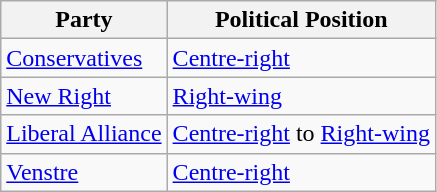<table class="wikitable mw-collapsible mw-collapsed">
<tr>
<th>Party</th>
<th>Political Position</th>
</tr>
<tr>
<td><a href='#'>Conservatives</a></td>
<td><a href='#'>Centre-right</a></td>
</tr>
<tr>
<td><a href='#'>New Right</a></td>
<td><a href='#'>Right-wing</a></td>
</tr>
<tr>
<td><a href='#'>Liberal Alliance</a></td>
<td><a href='#'>Centre-right</a> to <a href='#'>Right-wing</a></td>
</tr>
<tr>
<td><a href='#'>Venstre</a></td>
<td><a href='#'>Centre-right</a></td>
</tr>
</table>
